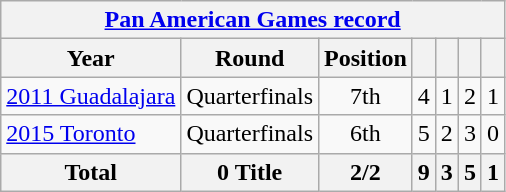<table class="wikitable" style="text-align: center;">
<tr>
<th colspan=10><a href='#'>Pan American Games record</a></th>
</tr>
<tr>
<th>Year</th>
<th>Round</th>
<th>Position</th>
<th></th>
<th></th>
<th></th>
<th></th>
</tr>
<tr>
<td align=left> <a href='#'>2011 Guadalajara</a></td>
<td>Quarterfinals</td>
<td>7th</td>
<td>4</td>
<td>1</td>
<td>2</td>
<td>1</td>
</tr>
<tr>
<td align=left> <a href='#'>2015 Toronto</a></td>
<td>Quarterfinals</td>
<td>6th</td>
<td>5</td>
<td>2</td>
<td>3</td>
<td>0</td>
</tr>
<tr>
<th>Total</th>
<th>0 Title</th>
<th>2/2</th>
<th>9</th>
<th>3</th>
<th>5</th>
<th>1</th>
</tr>
</table>
